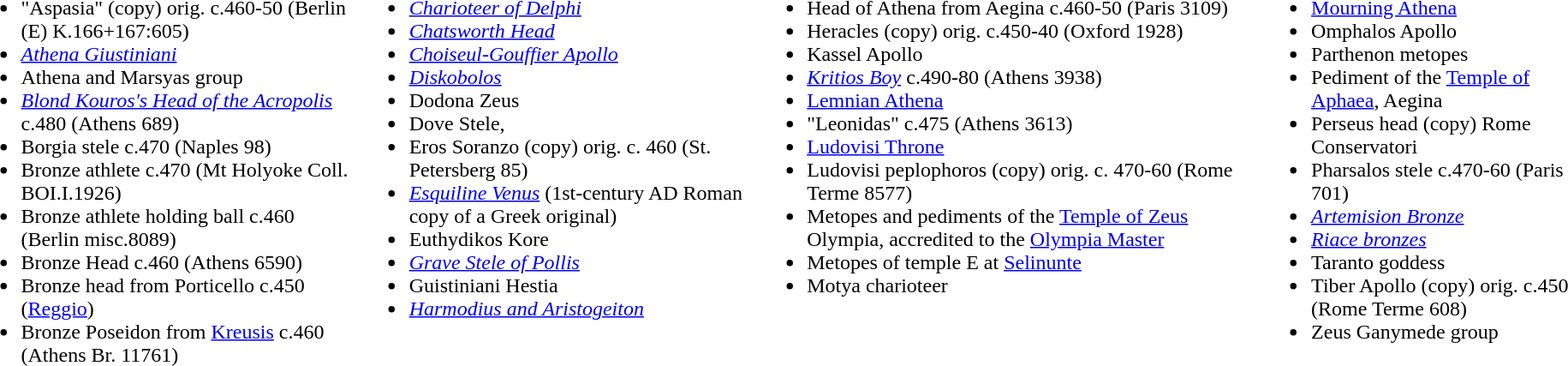<table width="100%">
<tr>
<td valign="top"><br><ul><li>"Aspasia" (copy) orig. c.460-50 (Berlin (E) K.166+167:605)</li><li><em><a href='#'>Athena Giustiniani</a></em></li><li>Athena and Marsyas group</li><li><em><a href='#'>Blond Kouros's Head of the Acropolis</a></em> c.480 (Athens 689)</li><li>Borgia stele c.470 (Naples 98)</li><li>Bronze athlete c.470 (Mt Holyoke Coll. BOI.I.1926)</li><li>Bronze athlete holding ball c.460 (Berlin misc.8089)</li><li>Bronze Head c.460 (Athens 6590)</li><li>Bronze head from Porticello c.450 (<a href='#'>Reggio</a>)</li><li>Bronze Poseidon from <a href='#'>Kreusis</a> c.460 (Athens Br. 11761)</li></ul></td>
<td valign="top"><br><ul><li><em><a href='#'>Charioteer of Delphi</a></em></li><li><em><a href='#'>Chatsworth Head</a></em></li><li><em><a href='#'>Choiseul-Gouffier Apollo</a> </em></li><li><em><a href='#'>Diskobolos</a></em></li><li>Dodona Zeus</li><li>Dove Stele,</li><li>Eros Soranzo (copy) orig. c. 460 (St. Petersberg 85)</li><li><em><a href='#'>Esquiline Venus</a></em> (1st-century AD Roman copy of a Greek original)</li><li>Euthydikos Kore</li><li><em><a href='#'>Grave Stele of Pollis</a></em></li><li>Guistiniani Hestia</li><li><em><a href='#'>Harmodius and Aristogeiton</a></em></li></ul></td>
<td valign="top"><br><ul><li>Head of Athena from Aegina c.460-50 (Paris 3109)</li><li>Heracles (copy) orig. c.450-40 (Oxford 1928)</li><li>Kassel Apollo</li><li><em><a href='#'>Kritios Boy</a></em> c.490-80 (Athens 3938)</li><li><a href='#'>Lemnian Athena</a></li><li>"Leonidas" c.475 (Athens 3613)</li><li><a href='#'>Ludovisi Throne</a></li><li>Ludovisi peplophoros (copy) orig. c. 470-60 (Rome Terme 8577)</li><li>Metopes and pediments of the <a href='#'>Temple of Zeus</a> Olympia, accredited to the <a href='#'>Olympia Master</a></li><li>Metopes of temple E at <a href='#'>Selinunte</a></li><li>Motya charioteer</li></ul></td>
<td valign="top"><br><ul><li><a href='#'>Mourning Athena</a></li><li>Omphalos Apollo</li><li>Parthenon metopes</li><li>Pediment of the <a href='#'>Temple of Aphaea</a>, Aegina</li><li>Perseus head (copy) Rome Conservatori</li><li>Pharsalos stele c.470-60 (Paris 701)</li><li><em><a href='#'>Artemision Bronze</a></em></li><li><em><a href='#'>Riace bronzes</a></em></li><li>Taranto goddess</li><li>Tiber Apollo (copy) orig. c.450 (Rome Terme 608)</li><li>Zeus Ganymede group</li></ul></td>
</tr>
</table>
